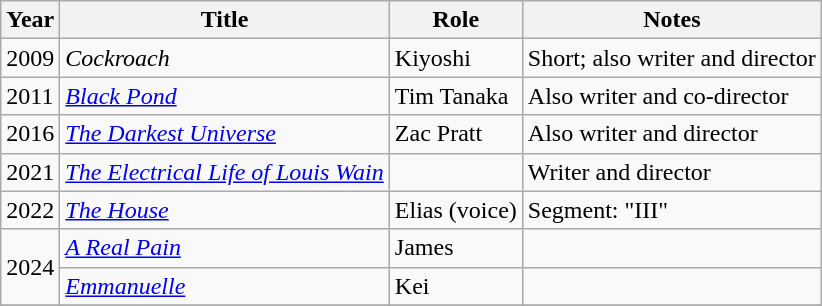<table class="wikitable">
<tr>
<th>Year</th>
<th>Title</th>
<th>Role</th>
<th>Notes</th>
</tr>
<tr>
<td>2009</td>
<td><em>Cockroach</em></td>
<td>Kiyoshi</td>
<td>Short; also writer and director</td>
</tr>
<tr>
<td>2011</td>
<td><em><a href='#'>Black Pond</a></em></td>
<td>Tim Tanaka</td>
<td>Also writer and co-director</td>
</tr>
<tr>
<td>2016</td>
<td><em><a href='#'>The Darkest Universe</a></em></td>
<td>Zac Pratt</td>
<td>Also writer and director</td>
</tr>
<tr>
<td>2021</td>
<td><em><a href='#'>The Electrical Life of Louis Wain</a></em></td>
<td></td>
<td>Writer and director</td>
</tr>
<tr>
<td>2022</td>
<td><em><a href='#'>The House</a></em></td>
<td>Elias (voice)</td>
<td>Segment: "III"</td>
</tr>
<tr>
<td rowspan="2">2024</td>
<td><em><a href='#'>A Real Pain</a></em></td>
<td>James</td>
<td></td>
</tr>
<tr>
<td><em><a href='#'>Emmanuelle</a></em></td>
<td>Kei</td>
<td></td>
</tr>
<tr>
</tr>
</table>
